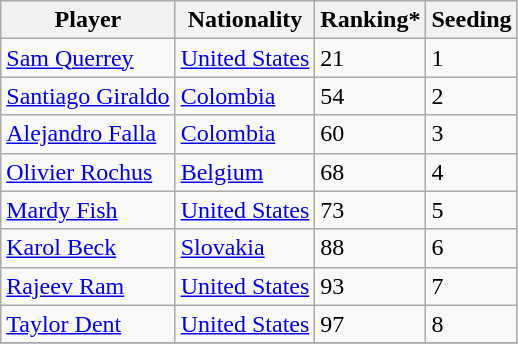<table class="wikitable" border="1">
<tr>
<th>Player</th>
<th>Nationality</th>
<th>Ranking*</th>
<th>Seeding</th>
</tr>
<tr>
<td><a href='#'>Sam Querrey</a></td>
<td> <a href='#'>United States</a></td>
<td>21</td>
<td>1</td>
</tr>
<tr>
<td><a href='#'>Santiago Giraldo</a></td>
<td> <a href='#'>Colombia</a></td>
<td>54</td>
<td>2</td>
</tr>
<tr>
<td><a href='#'>Alejandro Falla</a></td>
<td> <a href='#'>Colombia</a></td>
<td>60</td>
<td>3</td>
</tr>
<tr>
<td><a href='#'>Olivier Rochus</a></td>
<td> <a href='#'>Belgium</a></td>
<td>68</td>
<td>4</td>
</tr>
<tr>
<td><a href='#'>Mardy Fish</a></td>
<td> <a href='#'>United States</a></td>
<td>73</td>
<td>5</td>
</tr>
<tr>
<td><a href='#'>Karol Beck</a></td>
<td>  <a href='#'>Slovakia</a></td>
<td>88</td>
<td>6</td>
</tr>
<tr>
<td><a href='#'>Rajeev Ram</a></td>
<td> <a href='#'>United States</a></td>
<td>93</td>
<td>7</td>
</tr>
<tr>
<td><a href='#'>Taylor Dent</a></td>
<td> <a href='#'>United States</a></td>
<td>97</td>
<td>8</td>
</tr>
<tr>
</tr>
</table>
